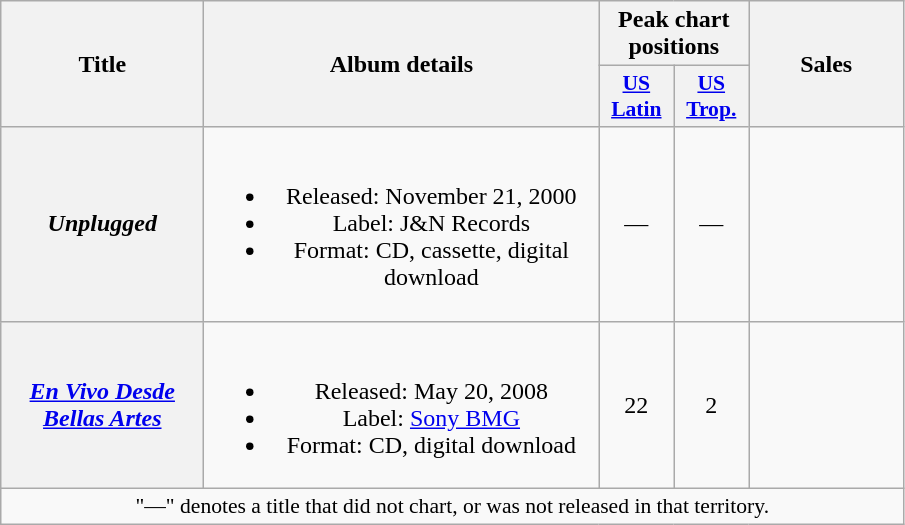<table class="wikitable plainrowheaders" style="text-align:center;">
<tr>
<th scope="col" rowspan="2" style="width:8em;">Title</th>
<th scope="col" rowspan="2" style="width:16em;">Album details</th>
<th scope="col" colspan="2">Peak chart positions</th>
<th scope="col" rowspan="2" style="width:6em;">Sales</th>
</tr>
<tr>
<th scope="col" style="width:3em;font-size:90%;"><a href='#'>US<br>Latin</a><br></th>
<th scope="col" style="width:3em;font-size:90%;"><a href='#'>US<br>Trop.</a><br></th>
</tr>
<tr>
<th scope="row" align="center"><em>Unplugged</em></th>
<td><br><ul><li>Released: November 21, 2000</li><li>Label: J&N Records</li><li>Format: CD, cassette, digital download</li></ul></td>
<td>—</td>
<td>—</td>
<td></td>
</tr>
<tr>
<th scope="row" align="center"><em><a href='#'>En Vivo Desde Bellas Artes</a></em></th>
<td><br><ul><li>Released: May 20, 2008</li><li>Label: <a href='#'>Sony BMG</a></li><li>Format: CD, digital download</li></ul></td>
<td>22</td>
<td>2</td>
<td></td>
</tr>
<tr>
<td colspan="15" style="font-size:90%">"—" denotes a title that did not chart, or was not released in that territory.</td>
</tr>
</table>
